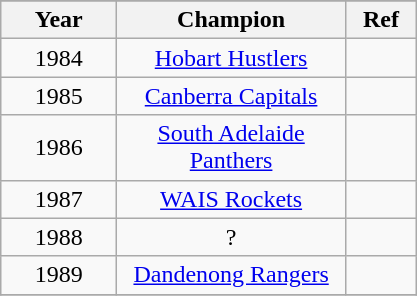<table class="wikitable sortable" style="text-align:center">
<tr bgcolor="#efefef">
</tr>
<tr font_color="#FFFFFF">
<th style="width:70px">Year</th>
<th style="width:145px">Champion</th>
<th style="width:40px">Ref</th>
</tr>
<tr>
<td align=center>1984</td>
<td><a href='#'>Hobart Hustlers</a></td>
<td></td>
</tr>
<tr>
<td align=center>1985</td>
<td><a href='#'>Canberra Capitals</a></td>
<td></td>
</tr>
<tr>
<td align=center>1986</td>
<td><a href='#'>South Adelaide Panthers</a></td>
<td></td>
</tr>
<tr>
<td align=center>1987</td>
<td><a href='#'>WAIS Rockets</a></td>
<td></td>
</tr>
<tr>
<td align=center>1988</td>
<td>?</td>
<td></td>
</tr>
<tr>
<td align=center>1989</td>
<td><a href='#'>Dandenong Rangers</a></td>
<td></td>
</tr>
<tr>
</tr>
</table>
